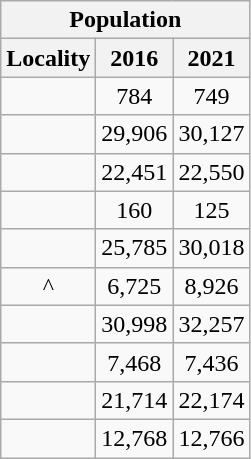<table class="wikitable sortable" style="text-align:center;">
<tr>
<th colspan="3" style="text-align:center;  font-weight:bold">Population</th>
</tr>
<tr>
<th style="text-align:center; background:  font-weight:bold">Locality</th>
<th style="text-align:center; background:  font-weight:bold"><strong>2016</strong></th>
<th style="text-align:center; background:  font-weight:bold"><strong>2021</strong></th>
</tr>
<tr>
<td></td>
<td>784</td>
<td>749</td>
</tr>
<tr>
<td></td>
<td>29,906</td>
<td>30,127</td>
</tr>
<tr>
<td></td>
<td>22,451</td>
<td>22,550</td>
</tr>
<tr>
<td></td>
<td>160</td>
<td>125</td>
</tr>
<tr>
<td></td>
<td>25,785</td>
<td>30,018</td>
</tr>
<tr>
<td>^</td>
<td>6,725</td>
<td>8,926</td>
</tr>
<tr>
<td></td>
<td>30,998</td>
<td>32,257</td>
</tr>
<tr>
<td></td>
<td>7,468</td>
<td>7,436</td>
</tr>
<tr>
<td></td>
<td>21,714</td>
<td>22,174</td>
</tr>
<tr>
<td></td>
<td>12,768</td>
<td>12,766</td>
</tr>
</table>
